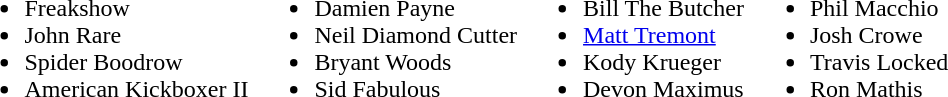<table>
<tr>
<td valign=top><br><ul><li>Freakshow</li><li>John Rare</li><li>Spider Boodrow</li><li>American Kickboxer II</li></ul></td>
<td valign=top><br><ul><li>Damien Payne</li><li>Neil Diamond Cutter</li><li>Bryant Woods</li><li>Sid Fabulous</li></ul></td>
<td valign=top><br><ul><li>Bill The Butcher</li><li><a href='#'>Matt Tremont</a></li><li>Kody Krueger</li><li>Devon Maximus</li></ul></td>
<td valign=top><br><ul><li>Phil Macchio</li><li>Josh Crowe</li><li>Travis Locked</li><li>Ron Mathis</li></ul></td>
</tr>
</table>
